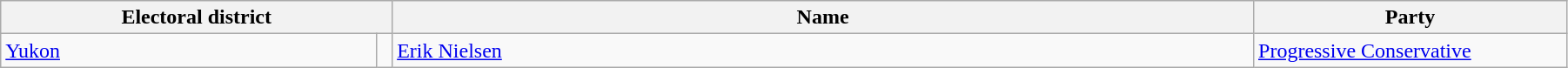<table class="wikitable" width=95%>
<tr>
<th colspan=2 width=25%>Electoral district</th>
<th>Name</th>
<th width=20%>Party</th>
</tr>
<tr>
<td width=24%><a href='#'>Yukon</a></td>
<td></td>
<td><a href='#'>Erik Nielsen</a></td>
<td><a href='#'>Progressive Conservative</a></td>
</tr>
</table>
